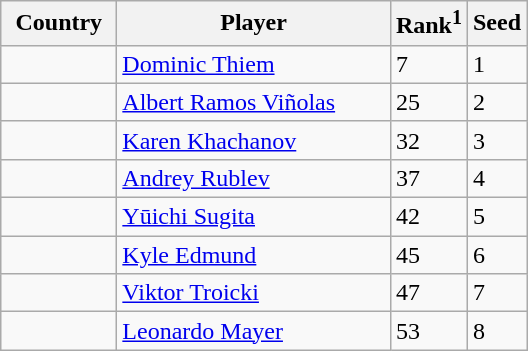<table class="sortable wikitable">
<tr>
<th width=70>Country</th>
<th width=175>Player</th>
<th>Rank<sup>1</sup></th>
<th>Seed</th>
</tr>
<tr>
<td></td>
<td><a href='#'>Dominic Thiem</a></td>
<td>7</td>
<td>1</td>
</tr>
<tr>
<td></td>
<td><a href='#'>Albert Ramos Viñolas</a></td>
<td>25</td>
<td>2</td>
</tr>
<tr>
<td></td>
<td><a href='#'>Karen Khachanov</a></td>
<td>32</td>
<td>3</td>
</tr>
<tr>
<td></td>
<td><a href='#'>Andrey Rublev</a></td>
<td>37</td>
<td>4</td>
</tr>
<tr>
<td></td>
<td><a href='#'>Yūichi Sugita</a></td>
<td>42</td>
<td>5</td>
</tr>
<tr>
<td></td>
<td><a href='#'>Kyle Edmund</a></td>
<td>45</td>
<td>6</td>
</tr>
<tr>
<td></td>
<td><a href='#'>Viktor Troicki</a></td>
<td>47</td>
<td>7</td>
</tr>
<tr>
<td></td>
<td><a href='#'>Leonardo Mayer</a></td>
<td>53</td>
<td>8</td>
</tr>
</table>
